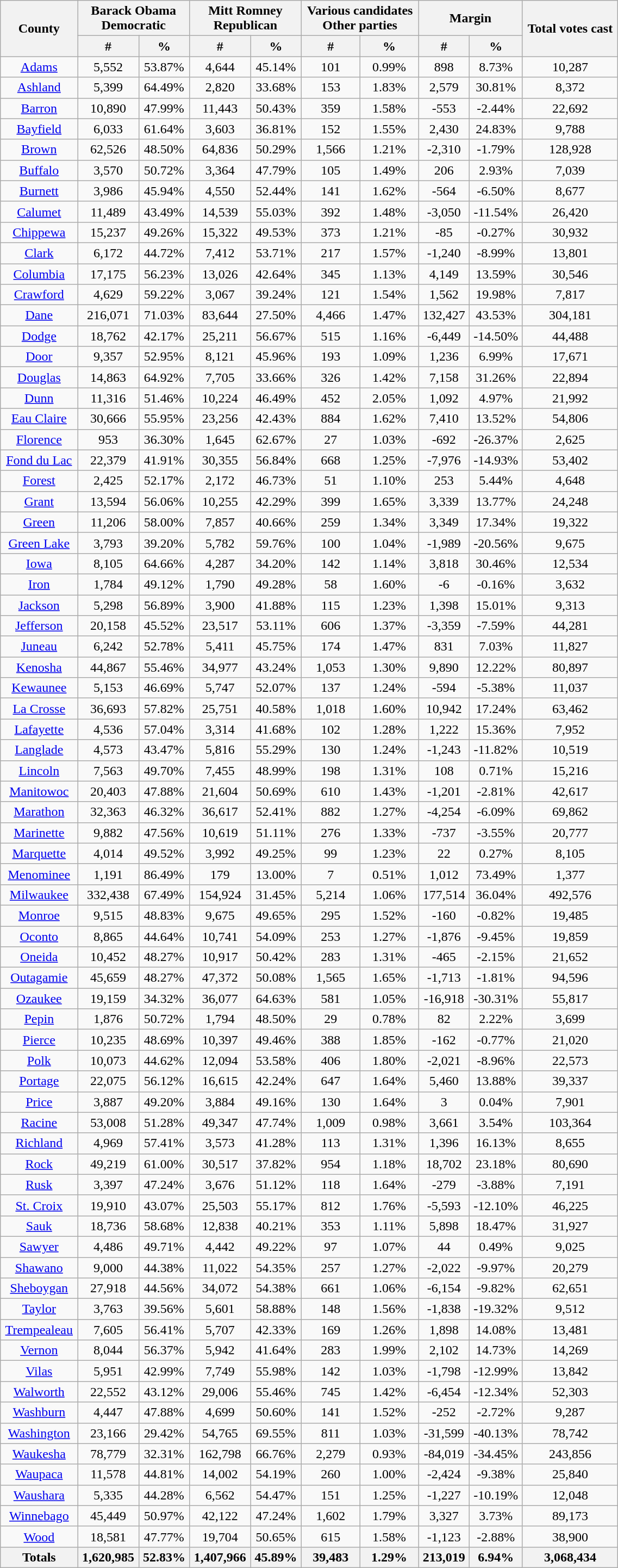<table width="60%"  class="wikitable sortable" style="text-align:center">
<tr>
<th style="text-align:center;" rowspan="2">County</th>
<th style="text-align:center;" colspan="2">Barack Obama<br>Democratic</th>
<th style="text-align:center;" colspan="2">Mitt Romney<br>Republican</th>
<th style="text-align:center;" colspan="2">Various candidates<br>Other parties</th>
<th style="text-align:center;" colspan="2">Margin</th>
<th style="text-align:center;" rowspan="2">Total votes cast</th>
</tr>
<tr>
<th style="text-align:center;" data-sort-type="number">#</th>
<th style="text-align:center;" data-sort-type="number">%</th>
<th style="text-align:center;" data-sort-type="number">#</th>
<th style="text-align:center;" data-sort-type="number">%</th>
<th style="text-align:center;" data-sort-type="number">#</th>
<th style="text-align:center;" data-sort-type="number">%</th>
<th style="text-align:center;" data-sort-type="number">#</th>
<th style="text-align:center;" data-sort-type="number">%</th>
</tr>
<tr style="text-align:center;">
<td><a href='#'>Adams</a></td>
<td>5,552</td>
<td>53.87%</td>
<td>4,644</td>
<td>45.14%</td>
<td>101</td>
<td>0.99%</td>
<td>898</td>
<td>8.73%</td>
<td>10,287</td>
</tr>
<tr style="text-align:center;">
<td><a href='#'>Ashland</a></td>
<td>5,399</td>
<td>64.49%</td>
<td>2,820</td>
<td>33.68%</td>
<td>153</td>
<td>1.83%</td>
<td>2,579</td>
<td>30.81%</td>
<td>8,372</td>
</tr>
<tr style="text-align:center;">
<td><a href='#'>Barron</a></td>
<td>10,890</td>
<td>47.99%</td>
<td>11,443</td>
<td>50.43%</td>
<td>359</td>
<td>1.58%</td>
<td>-553</td>
<td>-2.44%</td>
<td>22,692</td>
</tr>
<tr style="text-align:center;">
<td><a href='#'>Bayfield</a></td>
<td>6,033</td>
<td>61.64%</td>
<td>3,603</td>
<td>36.81%</td>
<td>152</td>
<td>1.55%</td>
<td>2,430</td>
<td>24.83%</td>
<td>9,788</td>
</tr>
<tr style="text-align:center;">
<td><a href='#'>Brown</a></td>
<td>62,526</td>
<td>48.50%</td>
<td>64,836</td>
<td>50.29%</td>
<td>1,566</td>
<td>1.21%</td>
<td>-2,310</td>
<td>-1.79%</td>
<td>128,928</td>
</tr>
<tr style="text-align:center;">
<td><a href='#'>Buffalo</a></td>
<td>3,570</td>
<td>50.72%</td>
<td>3,364</td>
<td>47.79%</td>
<td>105</td>
<td>1.49%</td>
<td>206</td>
<td>2.93%</td>
<td>7,039</td>
</tr>
<tr style="text-align:center;">
<td><a href='#'>Burnett</a></td>
<td>3,986</td>
<td>45.94%</td>
<td>4,550</td>
<td>52.44%</td>
<td>141</td>
<td>1.62%</td>
<td>-564</td>
<td>-6.50%</td>
<td>8,677</td>
</tr>
<tr style="text-align:center;">
<td><a href='#'>Calumet</a></td>
<td>11,489</td>
<td>43.49%</td>
<td>14,539</td>
<td>55.03%</td>
<td>392</td>
<td>1.48%</td>
<td>-3,050</td>
<td>-11.54%</td>
<td>26,420</td>
</tr>
<tr style="text-align:center;">
<td><a href='#'>Chippewa</a></td>
<td>15,237</td>
<td>49.26%</td>
<td>15,322</td>
<td>49.53%</td>
<td>373</td>
<td>1.21%</td>
<td>-85</td>
<td>-0.27%</td>
<td>30,932</td>
</tr>
<tr style="text-align:center;">
<td><a href='#'>Clark</a></td>
<td>6,172</td>
<td>44.72%</td>
<td>7,412</td>
<td>53.71%</td>
<td>217</td>
<td>1.57%</td>
<td>-1,240</td>
<td>-8.99%</td>
<td>13,801</td>
</tr>
<tr style="text-align:center;">
<td><a href='#'>Columbia</a></td>
<td>17,175</td>
<td>56.23%</td>
<td>13,026</td>
<td>42.64%</td>
<td>345</td>
<td>1.13%</td>
<td>4,149</td>
<td>13.59%</td>
<td>30,546</td>
</tr>
<tr style="text-align:center;">
<td><a href='#'>Crawford</a></td>
<td>4,629</td>
<td>59.22%</td>
<td>3,067</td>
<td>39.24%</td>
<td>121</td>
<td>1.54%</td>
<td>1,562</td>
<td>19.98%</td>
<td>7,817</td>
</tr>
<tr style="text-align:center;">
<td><a href='#'>Dane</a></td>
<td>216,071</td>
<td>71.03%</td>
<td>83,644</td>
<td>27.50%</td>
<td>4,466</td>
<td>1.47%</td>
<td>132,427</td>
<td>43.53%</td>
<td>304,181</td>
</tr>
<tr style="text-align:center;">
<td><a href='#'>Dodge</a></td>
<td>18,762</td>
<td>42.17%</td>
<td>25,211</td>
<td>56.67%</td>
<td>515</td>
<td>1.16%</td>
<td>-6,449</td>
<td>-14.50%</td>
<td>44,488</td>
</tr>
<tr style="text-align:center;">
<td><a href='#'>Door</a></td>
<td>9,357</td>
<td>52.95%</td>
<td>8,121</td>
<td>45.96%</td>
<td>193</td>
<td>1.09%</td>
<td>1,236</td>
<td>6.99%</td>
<td>17,671</td>
</tr>
<tr style="text-align:center;">
<td><a href='#'>Douglas</a></td>
<td>14,863</td>
<td>64.92%</td>
<td>7,705</td>
<td>33.66%</td>
<td>326</td>
<td>1.42%</td>
<td>7,158</td>
<td>31.26%</td>
<td>22,894</td>
</tr>
<tr style="text-align:center;">
<td><a href='#'>Dunn</a></td>
<td>11,316</td>
<td>51.46%</td>
<td>10,224</td>
<td>46.49%</td>
<td>452</td>
<td>2.05%</td>
<td>1,092</td>
<td>4.97%</td>
<td>21,992</td>
</tr>
<tr style="text-align:center;">
<td><a href='#'>Eau Claire</a></td>
<td>30,666</td>
<td>55.95%</td>
<td>23,256</td>
<td>42.43%</td>
<td>884</td>
<td>1.62%</td>
<td>7,410</td>
<td>13.52%</td>
<td>54,806</td>
</tr>
<tr style="text-align:center;">
<td><a href='#'>Florence</a></td>
<td>953</td>
<td>36.30%</td>
<td>1,645</td>
<td>62.67%</td>
<td>27</td>
<td>1.03%</td>
<td>-692</td>
<td>-26.37%</td>
<td>2,625</td>
</tr>
<tr style="text-align:center;">
<td><a href='#'>Fond du Lac</a></td>
<td>22,379</td>
<td>41.91%</td>
<td>30,355</td>
<td>56.84%</td>
<td>668</td>
<td>1.25%</td>
<td>-7,976</td>
<td>-14.93%</td>
<td>53,402</td>
</tr>
<tr style="text-align:center;">
<td><a href='#'>Forest</a></td>
<td>2,425</td>
<td>52.17%</td>
<td>2,172</td>
<td>46.73%</td>
<td>51</td>
<td>1.10%</td>
<td>253</td>
<td>5.44%</td>
<td>4,648</td>
</tr>
<tr style="text-align:center;">
<td><a href='#'>Grant</a></td>
<td>13,594</td>
<td>56.06%</td>
<td>10,255</td>
<td>42.29%</td>
<td>399</td>
<td>1.65%</td>
<td>3,339</td>
<td>13.77%</td>
<td>24,248</td>
</tr>
<tr style="text-align:center;">
<td><a href='#'>Green</a></td>
<td>11,206</td>
<td>58.00%</td>
<td>7,857</td>
<td>40.66%</td>
<td>259</td>
<td>1.34%</td>
<td>3,349</td>
<td>17.34%</td>
<td>19,322</td>
</tr>
<tr style="text-align:center;">
<td><a href='#'>Green Lake</a></td>
<td>3,793</td>
<td>39.20%</td>
<td>5,782</td>
<td>59.76%</td>
<td>100</td>
<td>1.04%</td>
<td>-1,989</td>
<td>-20.56%</td>
<td>9,675</td>
</tr>
<tr style="text-align:center;">
<td><a href='#'>Iowa</a></td>
<td>8,105</td>
<td>64.66%</td>
<td>4,287</td>
<td>34.20%</td>
<td>142</td>
<td>1.14%</td>
<td>3,818</td>
<td>30.46%</td>
<td>12,534</td>
</tr>
<tr style="text-align:center;">
<td><a href='#'>Iron</a></td>
<td>1,784</td>
<td>49.12%</td>
<td>1,790</td>
<td>49.28%</td>
<td>58</td>
<td>1.60%</td>
<td>-6</td>
<td>-0.16%</td>
<td>3,632</td>
</tr>
<tr style="text-align:center;">
<td><a href='#'>Jackson</a></td>
<td>5,298</td>
<td>56.89%</td>
<td>3,900</td>
<td>41.88%</td>
<td>115</td>
<td>1.23%</td>
<td>1,398</td>
<td>15.01%</td>
<td>9,313</td>
</tr>
<tr style="text-align:center;">
<td><a href='#'>Jefferson</a></td>
<td>20,158</td>
<td>45.52%</td>
<td>23,517</td>
<td>53.11%</td>
<td>606</td>
<td>1.37%</td>
<td>-3,359</td>
<td>-7.59%</td>
<td>44,281</td>
</tr>
<tr style="text-align:center;">
<td><a href='#'>Juneau</a></td>
<td>6,242</td>
<td>52.78%</td>
<td>5,411</td>
<td>45.75%</td>
<td>174</td>
<td>1.47%</td>
<td>831</td>
<td>7.03%</td>
<td>11,827</td>
</tr>
<tr style="text-align:center;">
<td><a href='#'>Kenosha</a></td>
<td>44,867</td>
<td>55.46%</td>
<td>34,977</td>
<td>43.24%</td>
<td>1,053</td>
<td>1.30%</td>
<td>9,890</td>
<td>12.22%</td>
<td>80,897</td>
</tr>
<tr style="text-align:center;">
<td><a href='#'>Kewaunee</a></td>
<td>5,153</td>
<td>46.69%</td>
<td>5,747</td>
<td>52.07%</td>
<td>137</td>
<td>1.24%</td>
<td>-594</td>
<td>-5.38%</td>
<td>11,037</td>
</tr>
<tr style="text-align:center;">
<td><a href='#'>La Crosse</a></td>
<td>36,693</td>
<td>57.82%</td>
<td>25,751</td>
<td>40.58%</td>
<td>1,018</td>
<td>1.60%</td>
<td>10,942</td>
<td>17.24%</td>
<td>63,462</td>
</tr>
<tr style="text-align:center;">
<td><a href='#'>Lafayette</a></td>
<td>4,536</td>
<td>57.04%</td>
<td>3,314</td>
<td>41.68%</td>
<td>102</td>
<td>1.28%</td>
<td>1,222</td>
<td>15.36%</td>
<td>7,952</td>
</tr>
<tr style="text-align:center;">
<td><a href='#'>Langlade</a></td>
<td>4,573</td>
<td>43.47%</td>
<td>5,816</td>
<td>55.29%</td>
<td>130</td>
<td>1.24%</td>
<td>-1,243</td>
<td>-11.82%</td>
<td>10,519</td>
</tr>
<tr style="text-align:center;">
<td><a href='#'>Lincoln</a></td>
<td>7,563</td>
<td>49.70%</td>
<td>7,455</td>
<td>48.99%</td>
<td>198</td>
<td>1.31%</td>
<td>108</td>
<td>0.71%</td>
<td>15,216</td>
</tr>
<tr style="text-align:center;">
<td><a href='#'>Manitowoc</a></td>
<td>20,403</td>
<td>47.88%</td>
<td>21,604</td>
<td>50.69%</td>
<td>610</td>
<td>1.43%</td>
<td>-1,201</td>
<td>-2.81%</td>
<td>42,617</td>
</tr>
<tr style="text-align:center;">
<td><a href='#'>Marathon</a></td>
<td>32,363</td>
<td>46.32%</td>
<td>36,617</td>
<td>52.41%</td>
<td>882</td>
<td>1.27%</td>
<td>-4,254</td>
<td>-6.09%</td>
<td>69,862</td>
</tr>
<tr style="text-align:center;">
<td><a href='#'>Marinette</a></td>
<td>9,882</td>
<td>47.56%</td>
<td>10,619</td>
<td>51.11%</td>
<td>276</td>
<td>1.33%</td>
<td>-737</td>
<td>-3.55%</td>
<td>20,777</td>
</tr>
<tr style="text-align:center;">
<td><a href='#'>Marquette</a></td>
<td>4,014</td>
<td>49.52%</td>
<td>3,992</td>
<td>49.25%</td>
<td>99</td>
<td>1.23%</td>
<td>22</td>
<td>0.27%</td>
<td>8,105</td>
</tr>
<tr style="text-align:center;">
<td><a href='#'>Menominee</a></td>
<td>1,191</td>
<td>86.49%</td>
<td>179</td>
<td>13.00%</td>
<td>7</td>
<td>0.51%</td>
<td>1,012</td>
<td>73.49%</td>
<td>1,377</td>
</tr>
<tr style="text-align:center;">
<td><a href='#'>Milwaukee</a></td>
<td>332,438</td>
<td>67.49%</td>
<td>154,924</td>
<td>31.45%</td>
<td>5,214</td>
<td>1.06%</td>
<td>177,514</td>
<td>36.04%</td>
<td>492,576</td>
</tr>
<tr style="text-align:center;">
<td><a href='#'>Monroe</a></td>
<td>9,515</td>
<td>48.83%</td>
<td>9,675</td>
<td>49.65%</td>
<td>295</td>
<td>1.52%</td>
<td>-160</td>
<td>-0.82%</td>
<td>19,485</td>
</tr>
<tr style="text-align:center;">
<td><a href='#'>Oconto</a></td>
<td>8,865</td>
<td>44.64%</td>
<td>10,741</td>
<td>54.09%</td>
<td>253</td>
<td>1.27%</td>
<td>-1,876</td>
<td>-9.45%</td>
<td>19,859</td>
</tr>
<tr style="text-align:center;">
<td><a href='#'>Oneida</a></td>
<td>10,452</td>
<td>48.27%</td>
<td>10,917</td>
<td>50.42%</td>
<td>283</td>
<td>1.31%</td>
<td>-465</td>
<td>-2.15%</td>
<td>21,652</td>
</tr>
<tr style="text-align:center;">
<td><a href='#'>Outagamie</a></td>
<td>45,659</td>
<td>48.27%</td>
<td>47,372</td>
<td>50.08%</td>
<td>1,565</td>
<td>1.65%</td>
<td>-1,713</td>
<td>-1.81%</td>
<td>94,596</td>
</tr>
<tr style="text-align:center;">
<td><a href='#'>Ozaukee</a></td>
<td>19,159</td>
<td>34.32%</td>
<td>36,077</td>
<td>64.63%</td>
<td>581</td>
<td>1.05%</td>
<td>-16,918</td>
<td>-30.31%</td>
<td>55,817</td>
</tr>
<tr style="text-align:center;">
<td><a href='#'>Pepin</a></td>
<td>1,876</td>
<td>50.72%</td>
<td>1,794</td>
<td>48.50%</td>
<td>29</td>
<td>0.78%</td>
<td>82</td>
<td>2.22%</td>
<td>3,699</td>
</tr>
<tr style="text-align:center;">
<td><a href='#'>Pierce</a></td>
<td>10,235</td>
<td>48.69%</td>
<td>10,397</td>
<td>49.46%</td>
<td>388</td>
<td>1.85%</td>
<td>-162</td>
<td>-0.77%</td>
<td>21,020</td>
</tr>
<tr style="text-align:center;">
<td><a href='#'>Polk</a></td>
<td>10,073</td>
<td>44.62%</td>
<td>12,094</td>
<td>53.58%</td>
<td>406</td>
<td>1.80%</td>
<td>-2,021</td>
<td>-8.96%</td>
<td>22,573</td>
</tr>
<tr style="text-align:center;">
<td><a href='#'>Portage</a></td>
<td>22,075</td>
<td>56.12%</td>
<td>16,615</td>
<td>42.24%</td>
<td>647</td>
<td>1.64%</td>
<td>5,460</td>
<td>13.88%</td>
<td>39,337</td>
</tr>
<tr style="text-align:center;">
<td><a href='#'>Price</a></td>
<td>3,887</td>
<td>49.20%</td>
<td>3,884</td>
<td>49.16%</td>
<td>130</td>
<td>1.64%</td>
<td>3</td>
<td>0.04%</td>
<td>7,901</td>
</tr>
<tr style="text-align:center;">
<td><a href='#'>Racine</a></td>
<td>53,008</td>
<td>51.28%</td>
<td>49,347</td>
<td>47.74%</td>
<td>1,009</td>
<td>0.98%</td>
<td>3,661</td>
<td>3.54%</td>
<td>103,364</td>
</tr>
<tr style="text-align:center;">
<td><a href='#'>Richland</a></td>
<td>4,969</td>
<td>57.41%</td>
<td>3,573</td>
<td>41.28%</td>
<td>113</td>
<td>1.31%</td>
<td>1,396</td>
<td>16.13%</td>
<td>8,655</td>
</tr>
<tr style="text-align:center;">
<td><a href='#'>Rock</a></td>
<td>49,219</td>
<td>61.00%</td>
<td>30,517</td>
<td>37.82%</td>
<td>954</td>
<td>1.18%</td>
<td>18,702</td>
<td>23.18%</td>
<td>80,690</td>
</tr>
<tr style="text-align:center;">
<td><a href='#'>Rusk</a></td>
<td>3,397</td>
<td>47.24%</td>
<td>3,676</td>
<td>51.12%</td>
<td>118</td>
<td>1.64%</td>
<td>-279</td>
<td>-3.88%</td>
<td>7,191</td>
</tr>
<tr style="text-align:center;">
<td><a href='#'>St. Croix</a></td>
<td>19,910</td>
<td>43.07%</td>
<td>25,503</td>
<td>55.17%</td>
<td>812</td>
<td>1.76%</td>
<td>-5,593</td>
<td>-12.10%</td>
<td>46,225</td>
</tr>
<tr style="text-align:center;">
<td><a href='#'>Sauk</a></td>
<td>18,736</td>
<td>58.68%</td>
<td>12,838</td>
<td>40.21%</td>
<td>353</td>
<td>1.11%</td>
<td>5,898</td>
<td>18.47%</td>
<td>31,927</td>
</tr>
<tr style="text-align:center;">
<td><a href='#'>Sawyer</a></td>
<td>4,486</td>
<td>49.71%</td>
<td>4,442</td>
<td>49.22%</td>
<td>97</td>
<td>1.07%</td>
<td>44</td>
<td>0.49%</td>
<td>9,025</td>
</tr>
<tr style="text-align:center;">
<td><a href='#'>Shawano</a></td>
<td>9,000</td>
<td>44.38%</td>
<td>11,022</td>
<td>54.35%</td>
<td>257</td>
<td>1.27%</td>
<td>-2,022</td>
<td>-9.97%</td>
<td>20,279</td>
</tr>
<tr style="text-align:center;">
<td><a href='#'>Sheboygan</a></td>
<td>27,918</td>
<td>44.56%</td>
<td>34,072</td>
<td>54.38%</td>
<td>661</td>
<td>1.06%</td>
<td>-6,154</td>
<td>-9.82%</td>
<td>62,651</td>
</tr>
<tr style="text-align:center;">
<td><a href='#'>Taylor</a></td>
<td>3,763</td>
<td>39.56%</td>
<td>5,601</td>
<td>58.88%</td>
<td>148</td>
<td>1.56%</td>
<td>-1,838</td>
<td>-19.32%</td>
<td>9,512</td>
</tr>
<tr style="text-align:center;">
<td><a href='#'>Trempealeau</a></td>
<td>7,605</td>
<td>56.41%</td>
<td>5,707</td>
<td>42.33%</td>
<td>169</td>
<td>1.26%</td>
<td>1,898</td>
<td>14.08%</td>
<td>13,481</td>
</tr>
<tr style="text-align:center;">
<td><a href='#'>Vernon</a></td>
<td>8,044</td>
<td>56.37%</td>
<td>5,942</td>
<td>41.64%</td>
<td>283</td>
<td>1.99%</td>
<td>2,102</td>
<td>14.73%</td>
<td>14,269</td>
</tr>
<tr style="text-align:center;">
<td><a href='#'>Vilas</a></td>
<td>5,951</td>
<td>42.99%</td>
<td>7,749</td>
<td>55.98%</td>
<td>142</td>
<td>1.03%</td>
<td>-1,798</td>
<td>-12.99%</td>
<td>13,842</td>
</tr>
<tr style="text-align:center;">
<td><a href='#'>Walworth</a></td>
<td>22,552</td>
<td>43.12%</td>
<td>29,006</td>
<td>55.46%</td>
<td>745</td>
<td>1.42%</td>
<td>-6,454</td>
<td>-12.34%</td>
<td>52,303</td>
</tr>
<tr style="text-align:center;">
<td><a href='#'>Washburn</a></td>
<td>4,447</td>
<td>47.88%</td>
<td>4,699</td>
<td>50.60%</td>
<td>141</td>
<td>1.52%</td>
<td>-252</td>
<td>-2.72%</td>
<td>9,287</td>
</tr>
<tr style="text-align:center;">
<td><a href='#'>Washington</a></td>
<td>23,166</td>
<td>29.42%</td>
<td>54,765</td>
<td>69.55%</td>
<td>811</td>
<td>1.03%</td>
<td>-31,599</td>
<td>-40.13%</td>
<td>78,742</td>
</tr>
<tr style="text-align:center;">
<td><a href='#'>Waukesha</a></td>
<td>78,779</td>
<td>32.31%</td>
<td>162,798</td>
<td>66.76%</td>
<td>2,279</td>
<td>0.93%</td>
<td>-84,019</td>
<td>-34.45%</td>
<td>243,856</td>
</tr>
<tr style="text-align:center;">
<td><a href='#'>Waupaca</a></td>
<td>11,578</td>
<td>44.81%</td>
<td>14,002</td>
<td>54.19%</td>
<td>260</td>
<td>1.00%</td>
<td>-2,424</td>
<td>-9.38%</td>
<td>25,840</td>
</tr>
<tr style="text-align:center;">
<td><a href='#'>Waushara</a></td>
<td>5,335</td>
<td>44.28%</td>
<td>6,562</td>
<td>54.47%</td>
<td>151</td>
<td>1.25%</td>
<td>-1,227</td>
<td>-10.19%</td>
<td>12,048</td>
</tr>
<tr style="text-align:center;">
<td><a href='#'>Winnebago</a></td>
<td>45,449</td>
<td>50.97%</td>
<td>42,122</td>
<td>47.24%</td>
<td>1,602</td>
<td>1.79%</td>
<td>3,327</td>
<td>3.73%</td>
<td>89,173</td>
</tr>
<tr style="text-align:center;">
<td><a href='#'>Wood</a></td>
<td>18,581</td>
<td>47.77%</td>
<td>19,704</td>
<td>50.65%</td>
<td>615</td>
<td>1.58%</td>
<td>-1,123</td>
<td>-2.88%</td>
<td>38,900</td>
</tr>
<tr>
<th>Totals</th>
<th>1,620,985</th>
<th>52.83%</th>
<th>1,407,966</th>
<th>45.89%</th>
<th>39,483</th>
<th>1.29%</th>
<th>213,019</th>
<th>6.94%</th>
<th>3,068,434</th>
</tr>
</table>
